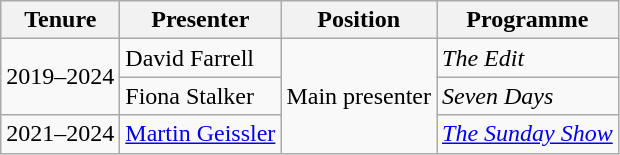<table class="wikitable">
<tr>
<th>Tenure</th>
<th>Presenter</th>
<th>Position</th>
<th>Programme</th>
</tr>
<tr>
<td rowspan="2">2019–2024</td>
<td>David Farrell</td>
<td rowspan="4">Main presenter</td>
<td><em>The Edit</em></td>
</tr>
<tr>
<td rowspan="2">Fiona Stalker</td>
<td><em>Seven Days</em></td>
</tr>
<tr>
<td rowspan="2">2021–2024</td>
<td rowspan="2"><em><a href='#'>The Sunday Show</a></em></td>
</tr>
<tr>
<td><a href='#'>Martin Geissler</a></td>
</tr>
</table>
